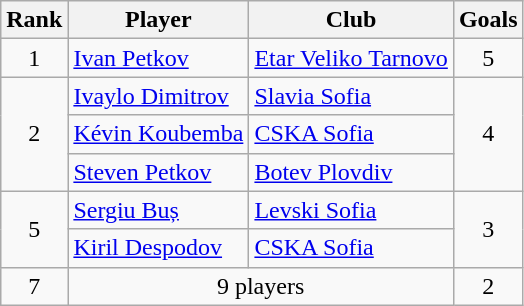<table class="wikitable" style="text-align:center">
<tr>
<th>Rank</th>
<th>Player</th>
<th>Club</th>
<th>Goals</th>
</tr>
<tr>
<td>1</td>
<td align=left> <a href='#'>Ivan Petkov</a></td>
<td align=left><a href='#'>Etar Veliko Tarnovo</a></td>
<td>5</td>
</tr>
<tr>
<td rowspan=3>2</td>
<td align=left> <a href='#'>Ivaylo Dimitrov</a></td>
<td align=left><a href='#'>Slavia Sofia</a></td>
<td rowspan=3>4</td>
</tr>
<tr>
<td align=left> <a href='#'>Kévin Koubemba</a></td>
<td align=left><a href='#'>CSKA Sofia</a></td>
</tr>
<tr>
<td align=left> <a href='#'>Steven Petkov</a></td>
<td align=left><a href='#'>Botev Plovdiv</a></td>
</tr>
<tr>
<td rowspan=2>5</td>
<td align=left> <a href='#'>Sergiu Buș</a></td>
<td align=left><a href='#'>Levski Sofia</a></td>
<td rowspan=2>3</td>
</tr>
<tr>
<td align=left> <a href='#'>Kiril Despodov</a></td>
<td align=left><a href='#'>CSKA Sofia</a></td>
</tr>
<tr>
<td rowspan=9>7</td>
<td colspan=2>9 players</td>
<td rowspan=9>2</td>
</tr>
</table>
